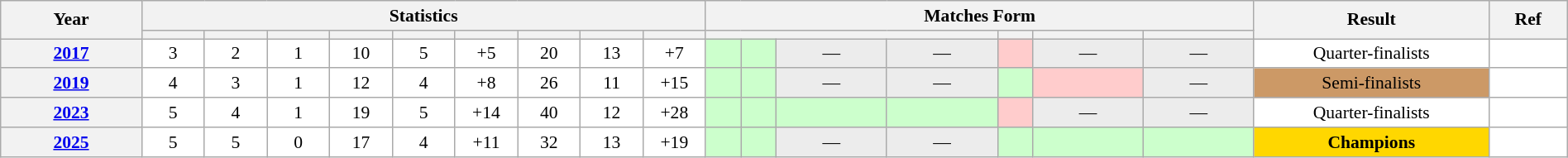<table class="wikitable" style="text-align:center; font-size:90%; background:white;" width="100%">
<tr>
<th rowspan="2" width="9%">Year</th>
<th colspan="9">Statistics</th>
<th colspan="7" width="35%">Matches Form</th>
<th rowspan="2" width="15%">Result</th>
<th rowspan="2" width="5%">Ref</th>
</tr>
<tr>
<th width="4%"></th>
<th width="4%"></th>
<th width="4%"></th>
<th width="4%"></th>
<th width="4%"></th>
<th width="4%"></th>
<th width="4%"></th>
<th width="4%"></th>
<th width="4%"></th>
<th colspan="4"></th>
<th></th>
<th></th>
<th></th>
</tr>
<tr>
<th><a href='#'>2017</a> </th>
<td>3</td>
<td>2</td>
<td>1</td>
<td>10</td>
<td>5</td>
<td>+5</td>
<td>20</td>
<td>13</td>
<td>+7</td>
<td style=background:#CCFFCC><br></td>
<td style=background:#CCFFCC><br></td>
<td style=background:#ECECEC>—</td>
<td style=background:#ECECEC>—</td>
<td style=background:#FFCCCC><br></td>
<td style=background:#ECECEC>—</td>
<td style=background:#ECECEC>—</td>
<td>Quarter-finalists</td>
<td></td>
</tr>
<tr>
<th><a href='#'>2019</a> </th>
<td>4</td>
<td>3</td>
<td>1</td>
<td>12</td>
<td>4</td>
<td>+8</td>
<td>26</td>
<td>11</td>
<td>+15</td>
<td style=background:#CCFFCC><br></td>
<td style=background:#CCFFCC><br></td>
<td style=background:#ECECEC>—</td>
<td style=background:#ECECEC>—</td>
<td style=background:#CCFFCC><br></td>
<td style=background:#FFCCCC><br></td>
<td style=background:#ECECEC>—</td>
<td style=background:#CC9966> Semi-finalists</td>
<td></td>
</tr>
<tr>
<th><a href='#'>2023</a> </th>
<td>5</td>
<td>4</td>
<td>1</td>
<td>19</td>
<td>5</td>
<td>+14</td>
<td>40</td>
<td>12</td>
<td>+28</td>
<td style=background:#CCFFCC><br></td>
<td style=background:#CCFFCC><br></td>
<td style=background:#CCFFCC><br></td>
<td style=background:#CCFFCC><br></td>
<td style=background:#FFCCCC><br></td>
<td style=background:#ECECEC>—</td>
<td style=background:#ECECEC>—</td>
<td>Quarter-finalists</td>
<td></td>
</tr>
<tr>
<th><a href='#'>2025</a> </th>
<td>5</td>
<td>5</td>
<td>0</td>
<td>17</td>
<td>4</td>
<td>+11</td>
<td>32</td>
<td>13</td>
<td>+19</td>
<td style=background:#CCFFCC><br></td>
<td style=background:#CCFFCC><br></td>
<td style=background:#ECECEC>—</td>
<td style=background:#ECECEC>—</td>
<td style=background:#CCFFCC><br></td>
<td style=background:#CCFFCC><br></td>
<td style=background:#CCFFCC><br></td>
<td style=background:#FFD700> <strong>Champions</strong></td>
<td></td>
</tr>
</table>
